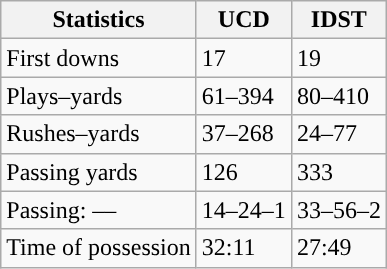<table class="wikitable" style="float:left">
<tr>
<th>Statistics</th>
<th>UCD</th>
<th>IDST</th>
</tr>
<tr>
<td>First downs</td>
<td>17</td>
<td>19</td>
</tr>
<tr>
<td>Plays–yards</td>
<td>61–394</td>
<td>80–410</td>
</tr>
<tr>
<td>Rushes–yards</td>
<td>37–268</td>
<td>24–77</td>
</tr>
<tr>
<td>Passing yards</td>
<td>126</td>
<td>333</td>
</tr>
<tr>
<td>Passing: ––</td>
<td>14–24–1</td>
<td>33–56–2</td>
</tr>
<tr>
<td>Time of possession</td>
<td>32:11</td>
<td>27:49</td>
</tr>
</table>
